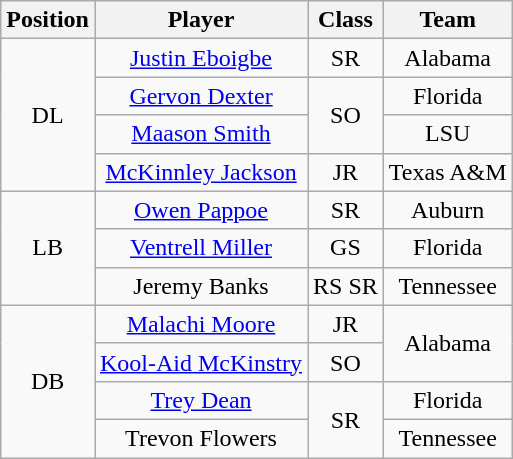<table class="wikitable sortable">
<tr>
<th>Position</th>
<th>Player</th>
<th>Class</th>
<th>Team</th>
</tr>
<tr style="text-align:center;">
<td rowspan=4>DL</td>
<td><a href='#'>Justin Eboigbe</a></td>
<td>SR</td>
<td>Alabama</td>
</tr>
<tr style="text-align:center;">
<td><a href='#'>Gervon Dexter</a></td>
<td rowspan=2>SO</td>
<td>Florida</td>
</tr>
<tr style="text-align:center;">
<td><a href='#'>Maason Smith</a></td>
<td>LSU</td>
</tr>
<tr style="text-align:center;">
<td><a href='#'>McKinnley Jackson</a></td>
<td>JR</td>
<td>Texas A&M</td>
</tr>
<tr style="text-align:center;">
<td rowspan=3>LB</td>
<td><a href='#'>Owen Pappoe</a></td>
<td>SR</td>
<td>Auburn</td>
</tr>
<tr style="text-align:center;">
<td><a href='#'>Ventrell Miller</a></td>
<td>GS</td>
<td>Florida</td>
</tr>
<tr style="text-align:center;">
<td>Jeremy Banks</td>
<td>RS SR</td>
<td>Tennessee</td>
</tr>
<tr style="text-align:center;">
<td rowspan=4>DB</td>
<td><a href='#'>Malachi Moore</a></td>
<td>JR</td>
<td rowspan=2>Alabama</td>
</tr>
<tr style="text-align:center;">
<td><a href='#'>Kool-Aid McKinstry</a></td>
<td>SO</td>
</tr>
<tr style="text-align:center;">
<td><a href='#'>Trey Dean</a></td>
<td rowspan=2>SR</td>
<td>Florida</td>
</tr>
<tr style="text-align:center;">
<td>Trevon Flowers</td>
<td>Tennessee</td>
</tr>
</table>
